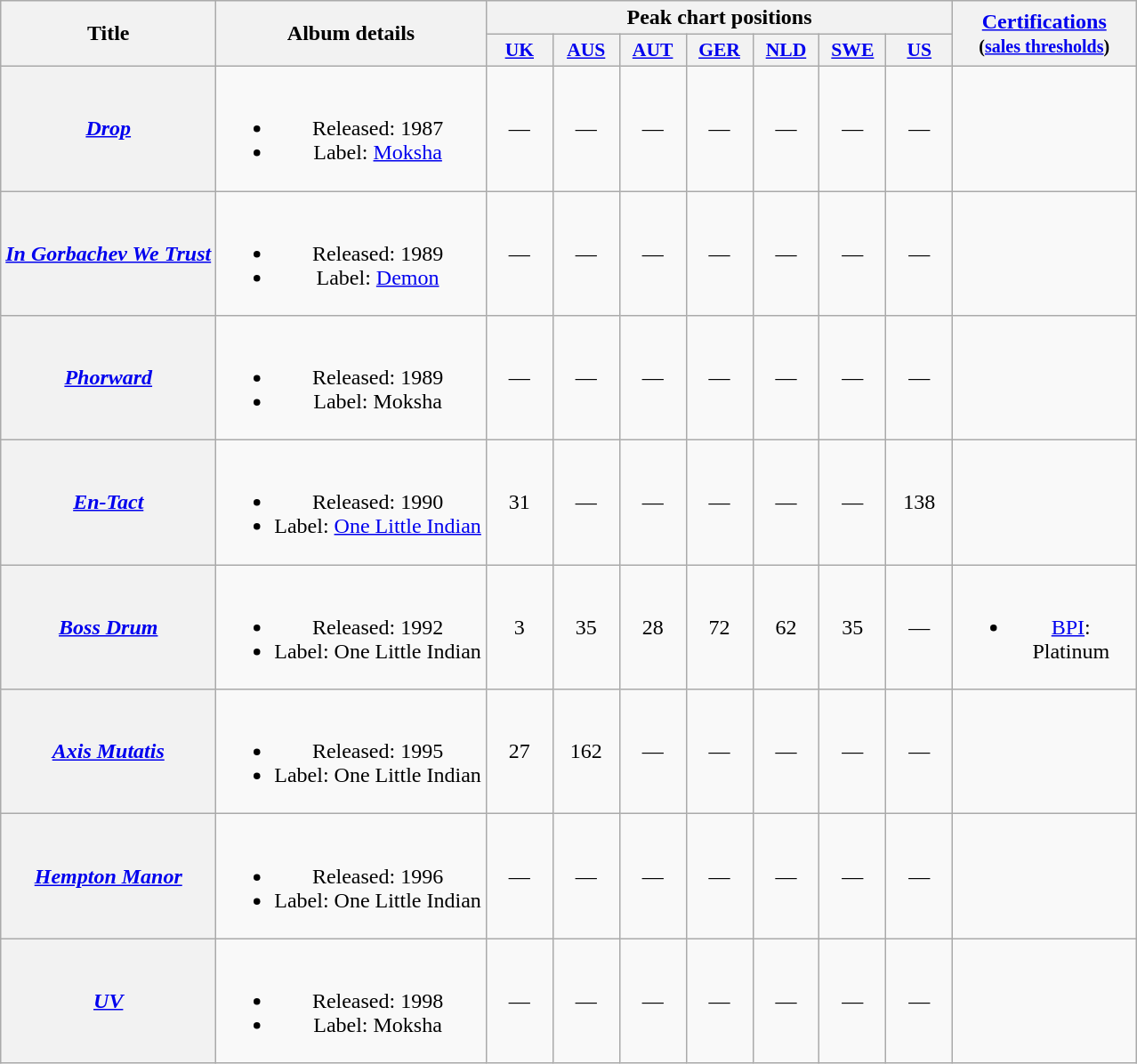<table class="wikitable plainrowheaders" style="text-align:center;" border="1">
<tr>
<th scope="col" rowspan="2">Title</th>
<th scope="col" rowspan="2">Album details</th>
<th scope="col" colspan="7">Peak chart positions</th>
<th rowspan="2" style="width:130px;"><a href='#'>Certifications</a><br><small>(<a href='#'>sales thresholds</a>)</small></th>
</tr>
<tr>
<th scope="col" style="width:3em;font-size:90%;"><a href='#'>UK</a><br></th>
<th scope="col" style="width:3em;font-size:90%;"><a href='#'>AUS</a><br></th>
<th scope="col" style="width:3em;font-size:90%;"><a href='#'>AUT</a><br></th>
<th scope="col" style="width:3em;font-size:90%;"><a href='#'>GER</a><br></th>
<th scope="col" style="width:3em;font-size:90%;"><a href='#'>NLD</a><br></th>
<th scope="col" style="width:3em;font-size:90%;"><a href='#'>SWE</a><br></th>
<th scope="col" style="width:3em;font-size:90%;"><a href='#'>US</a><br></th>
</tr>
<tr>
<th scope="row"><em><a href='#'>Drop</a></em></th>
<td><br><ul><li>Released: 1987</li><li>Label: <a href='#'>Moksha</a></li></ul></td>
<td align="center">—</td>
<td align="center">—</td>
<td align="center">—</td>
<td align="center">—</td>
<td align="center">—</td>
<td align="center">—</td>
<td align="center">—</td>
<td></td>
</tr>
<tr>
<th scope="row"><em><a href='#'>In Gorbachev We Trust</a></em></th>
<td><br><ul><li>Released: 1989</li><li>Label: <a href='#'>Demon</a></li></ul></td>
<td align="center">—</td>
<td align="center">—</td>
<td align="center">—</td>
<td align="center">—</td>
<td align="center">—</td>
<td align="center">—</td>
<td align="center">—</td>
<td></td>
</tr>
<tr>
<th scope="row"><em><a href='#'>Phorward</a></em></th>
<td><br><ul><li>Released: 1989</li><li>Label: Moksha</li></ul></td>
<td align="center">—</td>
<td align="center">—</td>
<td align="center">—</td>
<td align="center">—</td>
<td align="center">—</td>
<td align="center">—</td>
<td align="center">—</td>
<td></td>
</tr>
<tr>
<th scope="row"><em><a href='#'>En-Tact</a></em></th>
<td><br><ul><li>Released: 1990</li><li>Label: <a href='#'>One Little Indian</a></li></ul></td>
<td align="center">31</td>
<td align="center">—</td>
<td align="center">—</td>
<td align="center">—</td>
<td align="center">—</td>
<td align="center">—</td>
<td align="center">138</td>
<td></td>
</tr>
<tr>
<th scope="row"><em><a href='#'>Boss Drum</a></em></th>
<td><br><ul><li>Released: 1992</li><li>Label: One Little Indian</li></ul></td>
<td align="center">3</td>
<td align="center">35</td>
<td align="center">28</td>
<td align="center">72</td>
<td align="center">62</td>
<td align="center">35</td>
<td align="center">—</td>
<td><br><ul><li><a href='#'>BPI</a>: Platinum</li></ul></td>
</tr>
<tr>
<th scope="row"><em><a href='#'>Axis Mutatis</a></em></th>
<td><br><ul><li>Released: 1995</li><li>Label: One Little Indian</li></ul></td>
<td align="center">27</td>
<td align="center">162</td>
<td align="center">—</td>
<td align="center">—</td>
<td align="center">—</td>
<td align="center">—</td>
<td align="center">—</td>
<td></td>
</tr>
<tr>
<th scope="row"><em><a href='#'>Hempton Manor</a></em></th>
<td><br><ul><li>Released: 1996</li><li>Label: One Little Indian</li></ul></td>
<td align="center">—</td>
<td align="center">—</td>
<td align="center">—</td>
<td align="center">—</td>
<td align="center">—</td>
<td align="center">—</td>
<td align="center">—</td>
<td></td>
</tr>
<tr>
<th scope="row"><em><a href='#'>UV</a></em></th>
<td><br><ul><li>Released: 1998</li><li>Label: Moksha</li></ul></td>
<td align="center">—</td>
<td align="center">—</td>
<td align="center">—</td>
<td align="center">—</td>
<td align="center">—</td>
<td align="center">—</td>
<td align="center">—</td>
<td></td>
</tr>
</table>
